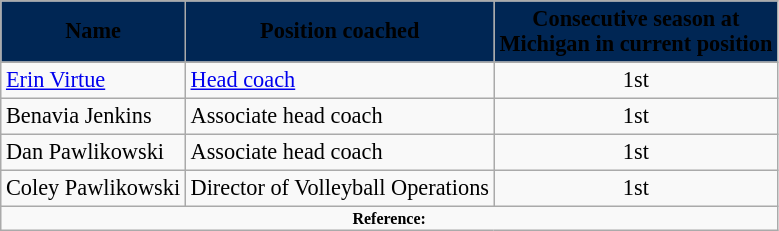<table class="wikitable" style="font-size:93%;">
<tr>
<th style="background:#002654;"><span>Name</span></th>
<th style="background:#002654;"><span>Position coached</span></th>
<th style="background:#002654;"><span>Consecutive season at<br>Michigan in current position</span></th>
</tr>
<tr>
<td><a href='#'>Erin Virtue</a></td>
<td><a href='#'>Head coach</a></td>
<td align=center>1st</td>
</tr>
<tr>
<td>Benavia Jenkins</td>
<td>Associate head coach</td>
<td align=center>1st</td>
</tr>
<tr>
<td>Dan Pawlikowski</td>
<td>Associate head coach</td>
<td align=center>1st</td>
</tr>
<tr>
<td>Coley Pawlikowski</td>
<td>Director of Volleyball Operations</td>
<td align=center>1st</td>
</tr>
<tr>
<td colspan="4"  style="font-size:8pt; text-align:center;"><strong>Reference:</strong></td>
</tr>
</table>
